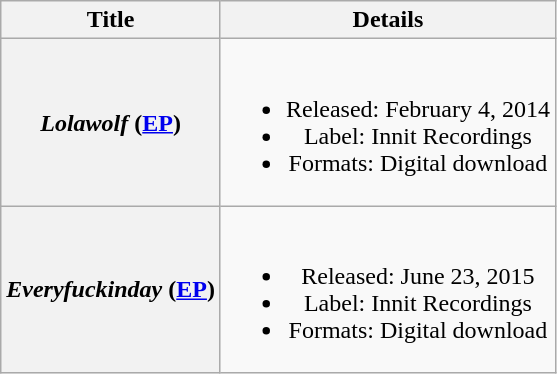<table class="wikitable plainrowheaders" style="text-align:center;">
<tr>
<th scope="col">Title</th>
<th scope="col">Details</th>
</tr>
<tr>
<th scope="row"><em>Lolawolf</em> (<a href='#'>EP</a>)</th>
<td><br><ul><li>Released: February 4, 2014</li><li>Label: Innit Recordings</li><li>Formats: Digital download</li></ul></td>
</tr>
<tr>
<th scope="row"><em>Everyfuckinday</em> (<a href='#'>EP</a>)</th>
<td><br><ul><li>Released: June 23, 2015</li><li>Label: Innit Recordings</li><li>Formats: Digital download</li></ul></td>
</tr>
</table>
